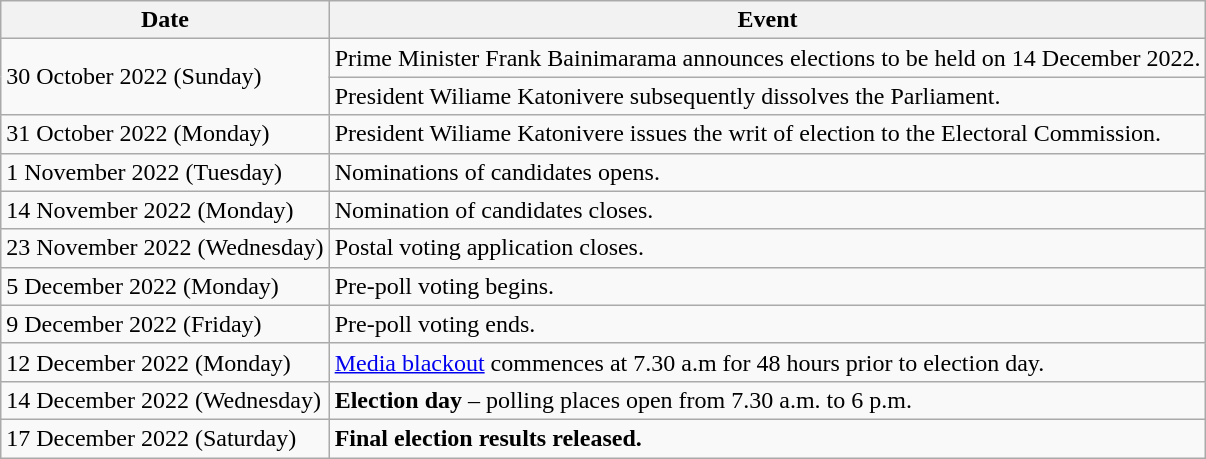<table class="wikitable">
<tr>
<th>Date</th>
<th>Event</th>
</tr>
<tr>
<td rowspan="2">30 October 2022 (Sunday)</td>
<td>Prime Minister Frank Bainimarama announces elections to be held on 14 December 2022.</td>
</tr>
<tr>
<td>President Wiliame Katonivere subsequently dissolves the Parliament.</td>
</tr>
<tr>
<td>31 October 2022 (Monday)</td>
<td>President Wiliame Katonivere issues the writ of election to the Electoral Commission.</td>
</tr>
<tr>
<td>1 November 2022 (Tuesday)</td>
<td>Nominations of candidates opens.</td>
</tr>
<tr>
<td>14 November 2022 (Monday)</td>
<td>Nomination of candidates closes.</td>
</tr>
<tr>
<td>23 November 2022 (Wednesday)</td>
<td>Postal voting application closes.</td>
</tr>
<tr>
<td>5 December 2022 (Monday)</td>
<td>Pre-poll voting begins.</td>
</tr>
<tr>
<td>9 December 2022 (Friday)</td>
<td>Pre-poll voting ends.</td>
</tr>
<tr>
<td>12 December 2022 (Monday)</td>
<td><a href='#'>Media blackout</a> commences at 7.30 a.m for 48 hours prior to election day.</td>
</tr>
<tr>
<td>14 December 2022 (Wednesday)</td>
<td><strong>Election day</strong> – polling places open from 7.30 a.m. to 6 p.m.</td>
</tr>
<tr>
<td>17 December 2022 (Saturday)</td>
<td><strong>Final election results released.</strong></td>
</tr>
</table>
